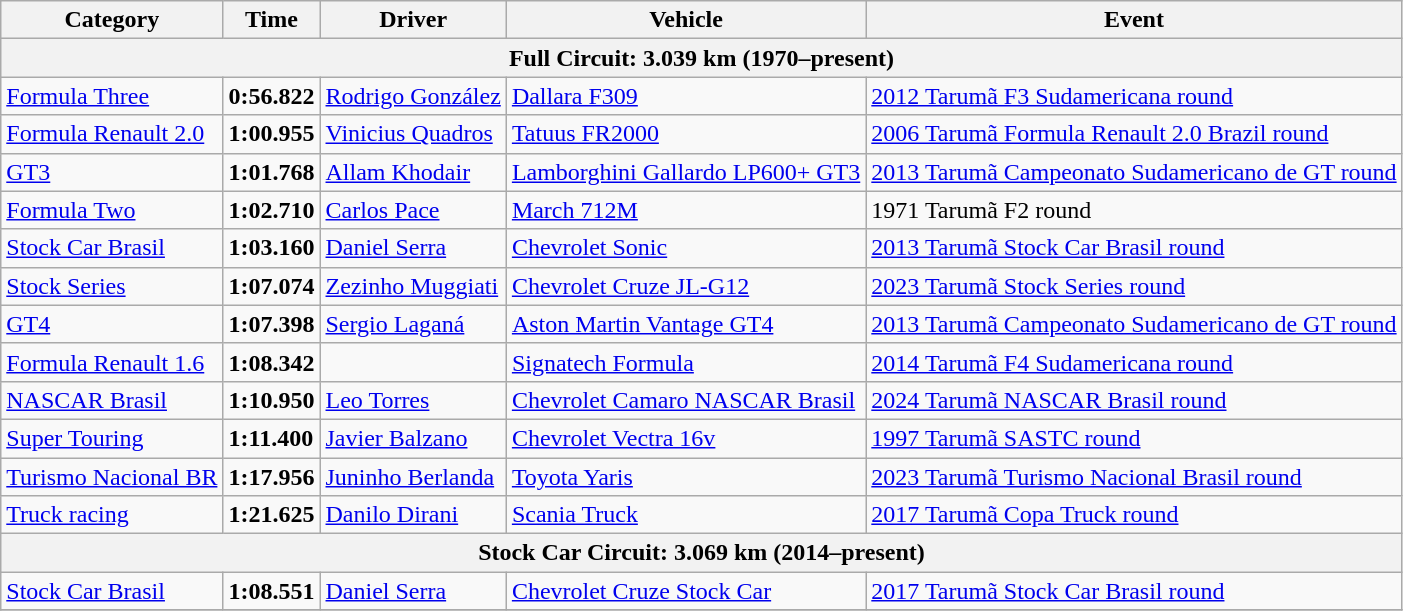<table class="wikitable">
<tr>
<th>Category</th>
<th>Time</th>
<th>Driver</th>
<th>Vehicle</th>
<th>Event</th>
</tr>
<tr>
<th colspan=5>Full Circuit: 3.039 km (1970–present)</th>
</tr>
<tr>
<td><a href='#'>Formula Three</a></td>
<td><strong>0:56.822</strong></td>
<td><a href='#'>Rodrigo González</a></td>
<td><a href='#'>Dallara F309</a></td>
<td><a href='#'>2012 Tarumã F3 Sudamericana round</a></td>
</tr>
<tr>
<td><a href='#'>Formula Renault 2.0</a></td>
<td><strong>1:00.955</strong></td>
<td><a href='#'>Vinicius Quadros</a></td>
<td><a href='#'>Tatuus FR2000</a></td>
<td><a href='#'>2006 Tarumã Formula Renault 2.0 Brazil round</a></td>
</tr>
<tr>
<td><a href='#'>GT3</a></td>
<td><strong>1:01.768</strong></td>
<td><a href='#'>Allam Khodair</a></td>
<td><a href='#'>Lamborghini Gallardo LP600+ GT3</a></td>
<td><a href='#'>2013 Tarumã Campeonato Sudamericano de GT round</a></td>
</tr>
<tr>
<td><a href='#'>Formula Two</a></td>
<td><strong>1:02.710</strong></td>
<td><a href='#'>Carlos Pace</a></td>
<td><a href='#'>March 712M</a></td>
<td>1971 Tarumã F2 round</td>
</tr>
<tr>
<td><a href='#'>Stock Car Brasil</a></td>
<td><strong>1:03.160</strong></td>
<td><a href='#'>Daniel Serra</a></td>
<td><a href='#'>Chevrolet Sonic</a></td>
<td><a href='#'>2013 Tarumã Stock Car Brasil round</a></td>
</tr>
<tr>
<td><a href='#'>Stock Series</a></td>
<td><strong>1:07.074</strong></td>
<td><a href='#'>Zezinho Muggiati</a></td>
<td><a href='#'>Chevrolet Cruze JL-G12</a></td>
<td><a href='#'>2023 Tarumã Stock Series round</a></td>
</tr>
<tr>
<td><a href='#'>GT4</a></td>
<td><strong>1:07.398</strong></td>
<td><a href='#'>Sergio Laganá</a></td>
<td><a href='#'>Aston Martin Vantage GT4</a></td>
<td><a href='#'>2013 Tarumã Campeonato Sudamericano de GT round</a></td>
</tr>
<tr>
<td><a href='#'>Formula Renault 1.6</a></td>
<td><strong>1:08.342</strong></td>
<td></td>
<td><a href='#'>Signatech Formula</a></td>
<td><a href='#'>2014 Tarumã F4 Sudamericana round</a></td>
</tr>
<tr>
<td><a href='#'>NASCAR Brasil</a></td>
<td><strong>1:10.950</strong></td>
<td><a href='#'>Leo Torres</a></td>
<td><a href='#'>Chevrolet Camaro NASCAR Brasil</a></td>
<td><a href='#'>2024 Tarumã NASCAR Brasil round</a></td>
</tr>
<tr>
<td><a href='#'>Super Touring</a></td>
<td><strong>1:11.400</strong></td>
<td><a href='#'>Javier Balzano</a></td>
<td><a href='#'>Chevrolet Vectra 16v</a></td>
<td><a href='#'>1997 Tarumã SASTC round</a></td>
</tr>
<tr>
<td><a href='#'>Turismo Nacional BR</a></td>
<td><strong>1:17.956</strong></td>
<td><a href='#'>Juninho Berlanda</a></td>
<td><a href='#'>Toyota Yaris</a></td>
<td><a href='#'>2023 Tarumã Turismo Nacional Brasil round</a></td>
</tr>
<tr>
<td><a href='#'>Truck racing</a></td>
<td><strong>1:21.625</strong></td>
<td><a href='#'>Danilo Dirani</a></td>
<td><a href='#'>Scania Truck</a></td>
<td><a href='#'>2017 Tarumã Copa Truck round</a></td>
</tr>
<tr>
<th colspan=5>Stock Car Circuit: 3.069 km (2014–present)</th>
</tr>
<tr>
<td><a href='#'>Stock Car Brasil</a></td>
<td><strong>1:08.551</strong></td>
<td><a href='#'>Daniel Serra</a></td>
<td><a href='#'>Chevrolet Cruze Stock Car</a></td>
<td><a href='#'>2017 Tarumã Stock Car Brasil round</a></td>
</tr>
<tr>
</tr>
</table>
